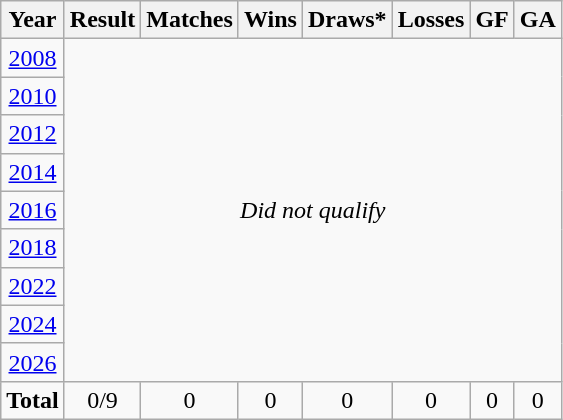<table class="wikitable" style="text-align: center;">
<tr>
<th>Year</th>
<th>Result</th>
<th>Matches</th>
<th>Wins</th>
<th>Draws*</th>
<th>Losses</th>
<th>GF</th>
<th>GA</th>
</tr>
<tr>
<td> <a href='#'>2008</a></td>
<td colspan=7 rowspan=9><em>Did not qualify</em></td>
</tr>
<tr>
<td> <a href='#'>2010</a></td>
</tr>
<tr>
<td> <a href='#'>2012</a></td>
</tr>
<tr>
<td> <a href='#'>2014</a></td>
</tr>
<tr>
<td> <a href='#'>2016</a></td>
</tr>
<tr>
<td> <a href='#'>2018</a></td>
</tr>
<tr>
<td> <a href='#'>2022</a></td>
</tr>
<tr>
<td> <a href='#'>2024</a></td>
</tr>
<tr>
<td> <a href='#'>2026</a></td>
</tr>
<tr>
<td><strong>Total</strong></td>
<td>0/9</td>
<td>0</td>
<td>0</td>
<td>0</td>
<td>0</td>
<td>0</td>
<td>0</td>
</tr>
</table>
